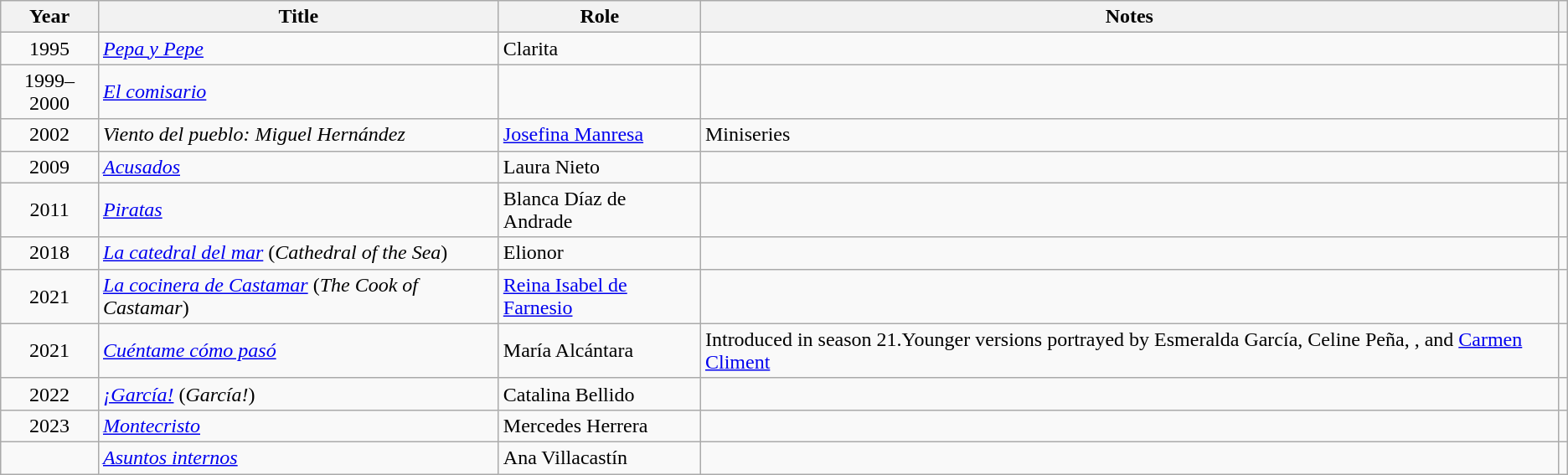<table class="wikitable sortable">
<tr>
<th>Year</th>
<th>Title</th>
<th>Role</th>
<th class="unsortable">Notes</th>
<th></th>
</tr>
<tr>
<td align = "center">1995</td>
<td><em><a href='#'>Pepa y Pepe</a></em></td>
<td>Clarita</td>
<td></td>
<td align = "center"></td>
</tr>
<tr>
<td align = "center">1999–2000</td>
<td><em><a href='#'>El comisario</a></em></td>
<td></td>
<td></td>
<td align = "center"></td>
</tr>
<tr>
<td align = "center">2002</td>
<td><em>Viento del pueblo: Miguel Hernández</em></td>
<td><a href='#'>Josefina Manresa</a></td>
<td>Miniseries</td>
<td align = "center"></td>
</tr>
<tr>
<td align = "center">2009</td>
<td><em><a href='#'>Acusados</a></em></td>
<td>Laura Nieto</td>
<td></td>
<td align = "center"></td>
</tr>
<tr>
<td align = "center">2011</td>
<td><em><a href='#'>Piratas</a></em></td>
<td>Blanca Díaz de Andrade</td>
<td></td>
<td align = "center"></td>
</tr>
<tr>
<td align = "center">2018</td>
<td><em><a href='#'>La catedral del mar</a></em> (<em>Cathedral of the Sea</em>)</td>
<td>Elionor</td>
<td></td>
<td align = "center"></td>
</tr>
<tr>
<td align = "center">2021</td>
<td><em><a href='#'>La cocinera de Castamar</a></em> (<em>The Cook of Castamar</em>)</td>
<td><a href='#'>Reina Isabel de Farnesio</a></td>
<td></td>
<td align = "center"></td>
</tr>
<tr>
<td align = "center">2021</td>
<td><em><a href='#'>Cuéntame cómo pasó</a></em></td>
<td>María Alcántara</td>
<td>Introduced in season 21.Younger versions portrayed by Esmeralda García, Celine Peña, , and <a href='#'>Carmen Climent</a></td>
<td align = "center"></td>
</tr>
<tr>
<td align = "center">2022</td>
<td><em><a href='#'>¡García!</a></em> (<em>García!</em>)</td>
<td>Catalina Bellido</td>
<td></td>
<td align = "center"></td>
</tr>
<tr>
<td align = "center">2023</td>
<td><em><a href='#'>Montecristo</a></em></td>
<td>Mercedes Herrera</td>
<td></td>
<td align = "center"></td>
</tr>
<tr>
<td></td>
<td><em><a href='#'>Asuntos internos</a></em></td>
<td>Ana Villacastín</td>
<td></td>
<td></td>
</tr>
</table>
